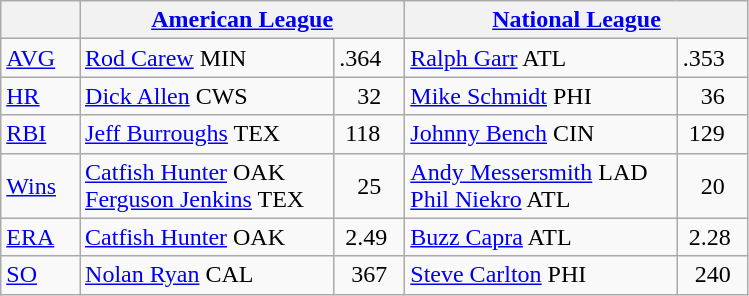<table class="wikitable">
<tr>
<th></th>
<th colspan=2><a href='#'>American League</a></th>
<th colspan=2><a href='#'>National League</a></th>
</tr>
<tr>
<td><a href='#'>AVG</a></td>
<td><a href='#'>Rod Carew</a> MIN</td>
<td>.364</td>
<td><a href='#'>Ralph Garr</a> ATL</td>
<td>.353</td>
</tr>
<tr>
<td><a href='#'>HR</a></td>
<td><a href='#'>Dick Allen</a> CWS</td>
<td>   32</td>
<td><a href='#'>Mike Schmidt</a> PHI</td>
<td>   36</td>
</tr>
<tr>
<td><a href='#'>RBI</a></td>
<td><a href='#'>Jeff Burroughs</a> TEX</td>
<td> 118</td>
<td><a href='#'>Johnny Bench</a> CIN</td>
<td> 129</td>
</tr>
<tr>
<td><a href='#'>Wins</a>    </td>
<td><a href='#'>Catfish Hunter</a> OAK<br><a href='#'>Ferguson Jenkins</a> TEX    </td>
<td>   25</td>
<td><a href='#'>Andy Messersmith</a> LAD    <br><a href='#'>Phil Niekro</a> ATL</td>
<td>   20</td>
</tr>
<tr>
<td><a href='#'>ERA</a></td>
<td><a href='#'>Catfish Hunter</a> OAK</td>
<td> 2.49</td>
<td><a href='#'>Buzz Capra</a> ATL</td>
<td> 2.28</td>
</tr>
<tr>
<td><a href='#'>SO</a></td>
<td><a href='#'>Nolan Ryan</a> CAL</td>
<td>  367  </td>
<td><a href='#'>Steve Carlton</a> PHI</td>
<td>  240  </td>
</tr>
</table>
